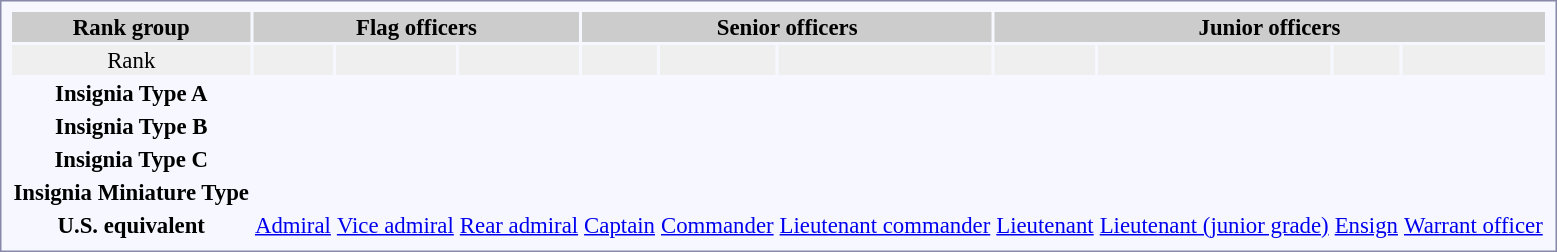<table style="border:1px solid #8888aa; background-color:#f7f8ff; padding:5px; font-size:95%; margin: 0px 12px 12px 0px;">
<tr style="background:#ccc;">
<th>Rank group</th>
<th colspan=3>Flag officers</th>
<th colspan=3>Senior officers</th>
<th colspan=4>Junior officers</th>
</tr>
<tr style="text-align:center; background:#efefef;">
<td>Rank</td>
<td><br></td>
<td><br></td>
<td><br></td>
<td><br></td>
<td><br></td>
<td><br></td>
<td><br></td>
<td><br></td>
<td><br></td>
<td><br></td>
</tr>
<tr style="text-align:center;">
<th>Insignia Type A</th>
<td></td>
<td></td>
<td></td>
<td></td>
<td></td>
<td></td>
<td></td>
<td></td>
<td></td>
<td></td>
</tr>
<tr style="text-align:center;">
<th>Insignia Type B</th>
<td></td>
<td></td>
<td></td>
<td></td>
<td></td>
<td></td>
<td></td>
<td></td>
<td></td>
<td></td>
</tr>
<tr style="text-align:center;">
<th>Insignia Type C</th>
<td></td>
<td></td>
<td></td>
<td></td>
<td></td>
<td></td>
<td></td>
<td></td>
<td></td>
<td></td>
</tr>
<tr style="text-align:center;">
<th>Insignia Miniature Type</th>
<td></td>
<td></td>
<td></td>
<td></td>
<td></td>
<td></td>
<td></td>
<td></td>
<td></td>
<td></td>
</tr>
<tr style="text-align:center;">
<th>U.S. equivalent</th>
<td><a href='#'>Admiral</a></td>
<td><a href='#'>Vice admiral</a></td>
<td><a href='#'>Rear admiral</a></td>
<td><a href='#'>Captain</a></td>
<td><a href='#'>Commander</a></td>
<td><a href='#'>Lieutenant commander</a></td>
<td><a href='#'>Lieutenant</a></td>
<td><a href='#'>Lieutenant (junior grade)</a></td>
<td><a href='#'>Ensign</a></td>
<td><a href='#'>Warrant officer</a></td>
</tr>
</table>
